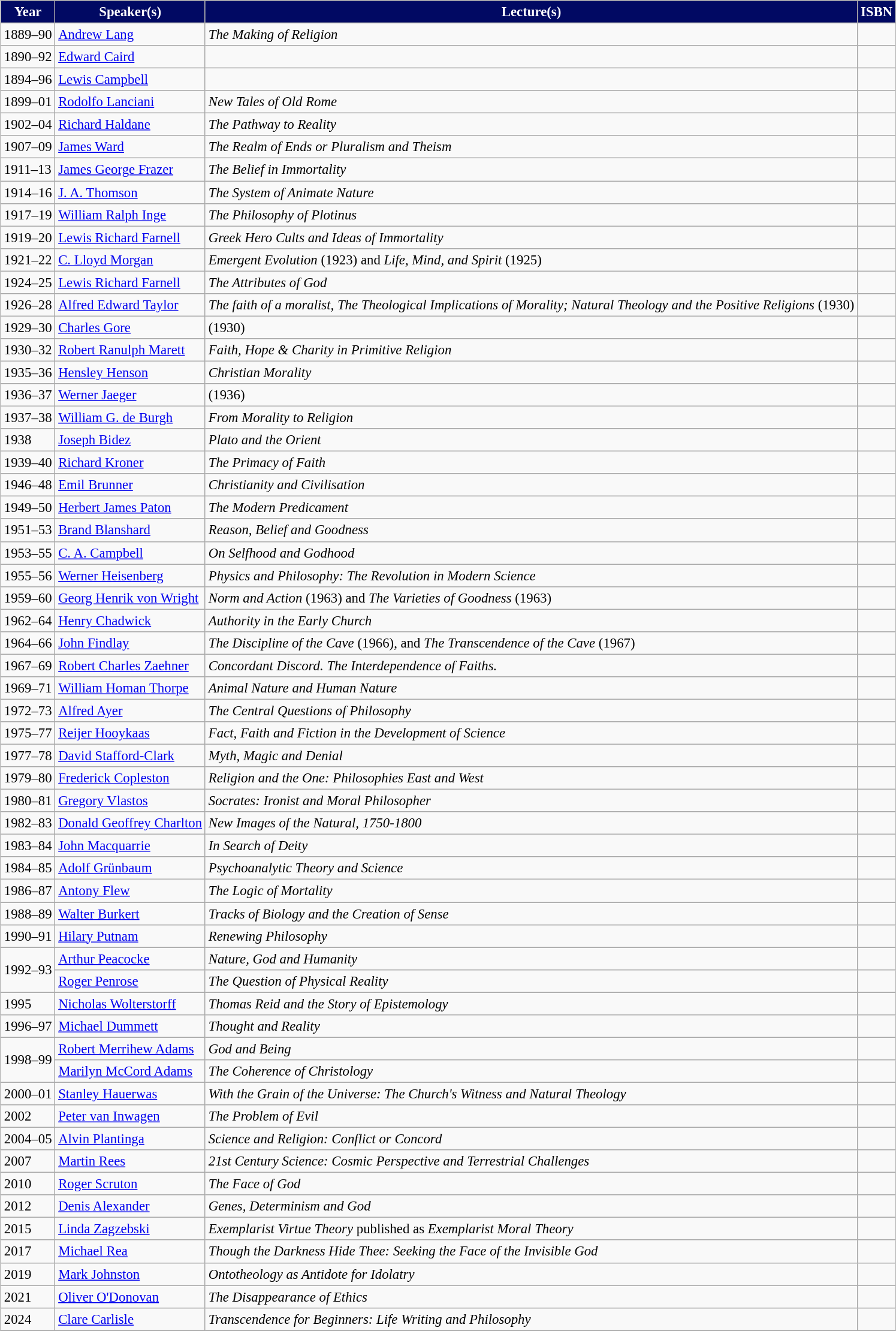<table class="wikitable collapsible" style="font-size:95%; text-align:left; margin-left:1em;"|->
<tr>
<th style="background:#010963;color:#FFFFFF;">Year</th>
<th style="background:#010963;color:#FFFFFF;">Speaker(s)</th>
<th style="background:#010963;color:#FFFFFF;">Lecture(s)</th>
<th style="background:#010963;color:#FFFFFF;">ISBN</th>
</tr>
<tr>
<td>1889–90</td>
<td><a href='#'>Andrew Lang</a></td>
<td><em>The Making of Religion</em></td>
<td></td>
</tr>
<tr>
<td>1890–92</td>
<td><a href='#'>Edward Caird</a></td>
<td></td>
<td></td>
</tr>
<tr>
<td>1894–96</td>
<td><a href='#'>Lewis Campbell</a></td>
<td><em></em></td>
<td></td>
</tr>
<tr>
<td>1899–01</td>
<td><a href='#'>Rodolfo Lanciani</a></td>
<td><em>New Tales of Old Rome</em></td>
<td></td>
</tr>
<tr>
<td>1902–04</td>
<td><a href='#'>Richard Haldane</a></td>
<td><em>The Pathway to Reality</em></td>
<td></td>
</tr>
<tr>
<td>1907–09</td>
<td><a href='#'>James Ward</a></td>
<td><em>The Realm of Ends or Pluralism and Theism</em></td>
<td></td>
</tr>
<tr>
<td>1911–13</td>
<td><a href='#'>James George Frazer</a></td>
<td><em>The Belief in Immortality</em></td>
<td></td>
</tr>
<tr>
<td>1914–16</td>
<td><a href='#'>J. A. Thomson</a></td>
<td><em>The System of Animate Nature</em></td>
<td></td>
</tr>
<tr>
<td>1917–19</td>
<td><a href='#'>William Ralph Inge</a></td>
<td><em>The Philosophy of Plotinus</em></td>
<td></td>
</tr>
<tr>
<td>1919–20</td>
<td><a href='#'>Lewis Richard Farnell</a></td>
<td><em>Greek Hero Cults and Ideas of Immortality</em></td>
<td></td>
</tr>
<tr>
<td>1921–22</td>
<td><a href='#'>C. Lloyd Morgan</a></td>
<td><em>Emergent Evolution</em> (1923) and <em>Life, Mind, and Spirit</em> (1925)</td>
<td></td>
</tr>
<tr>
<td>1924–25</td>
<td><a href='#'>Lewis Richard Farnell</a></td>
<td><em>The Attributes of God</em></td>
<td></td>
</tr>
<tr>
<td>1926–28</td>
<td><a href='#'>Alfred Edward Taylor</a></td>
<td><em>The faith of a moralist, The Theological Implications of Morality; Natural Theology and the Positive Religions</em> (1930)</td>
<td></td>
</tr>
<tr>
<td>1929–30</td>
<td><a href='#'>Charles Gore</a></td>
<td><em></em> (1930)</td>
<td></td>
</tr>
<tr>
<td>1930–32</td>
<td><a href='#'>Robert Ranulph Marett</a></td>
<td><em>Faith, Hope & Charity in Primitive Religion</em></td>
<td></td>
</tr>
<tr>
<td>1935–36</td>
<td><a href='#'>Hensley Henson</a></td>
<td><em>Christian Morality</em></td>
<td></td>
</tr>
<tr>
<td>1936–37</td>
<td><a href='#'>Werner Jaeger</a></td>
<td> (1936)</td>
<td></td>
</tr>
<tr>
<td>1937–38</td>
<td><a href='#'>William G. de Burgh</a></td>
<td><em>From Morality to Religion</em></td>
<td></td>
</tr>
<tr>
<td>1938</td>
<td><a href='#'>Joseph Bidez</a></td>
<td><em>Plato and the Orient</em></td>
<td></td>
</tr>
<tr>
<td>1939–40</td>
<td><a href='#'>Richard Kroner</a></td>
<td><em>The Primacy of Faith</em></td>
<td></td>
</tr>
<tr>
<td>1946–48</td>
<td><a href='#'>Emil Brunner</a></td>
<td><em>Christianity and Civilisation</em></td>
<td></td>
</tr>
<tr>
<td>1949–50</td>
<td><a href='#'>Herbert James Paton</a></td>
<td><em>The Modern Predicament</em></td>
<td></td>
</tr>
<tr>
<td>1951–53</td>
<td><a href='#'>Brand Blanshard</a></td>
<td><em>Reason, Belief and Goodness</em></td>
<td></td>
</tr>
<tr>
<td>1953–55</td>
<td><a href='#'>C.&nbsp;A. Campbell</a></td>
<td><em>On Selfhood and Godhood</em></td>
<td></td>
</tr>
<tr>
<td>1955–56</td>
<td><a href='#'>Werner Heisenberg</a></td>
<td><em>Physics and Philosophy: The Revolution in Modern Science</em></td>
<td></td>
</tr>
<tr>
<td>1959–60</td>
<td><a href='#'>Georg Henrik von Wright</a></td>
<td><em>Norm and Action</em> (1963) and <em>The Varieties of Goodness</em> (1963)</td>
<td></td>
</tr>
<tr>
<td>1962–64</td>
<td><a href='#'>Henry Chadwick</a></td>
<td><em>Authority in the Early Church</em></td>
<td></td>
</tr>
<tr>
<td>1964–66</td>
<td><a href='#'>John Findlay</a></td>
<td><em>The Discipline of the Cave</em> (1966), and <em>The Transcendence of the Cave</em> (1967)</td>
<td></td>
</tr>
<tr>
<td>1967–69</td>
<td><a href='#'>Robert Charles Zaehner</a></td>
<td><em>Concordant Discord. The Interdependence of Faiths.</em></td>
<td></td>
</tr>
<tr>
<td>1969–71</td>
<td><a href='#'>William Homan Thorpe</a></td>
<td><em>Animal Nature and Human Nature</em></td>
<td></td>
</tr>
<tr>
<td>1972–73</td>
<td><a href='#'>Alfred Ayer</a></td>
<td><em>The Central Questions of Philosophy</em></td>
<td></td>
</tr>
<tr>
<td>1975–77</td>
<td><a href='#'>Reijer Hooykaas</a></td>
<td><em>Fact, Faith and Fiction in the Development of Science</em></td>
<td></td>
</tr>
<tr>
<td>1977–78</td>
<td><a href='#'>David Stafford-Clark</a></td>
<td><em>Myth, Magic and Denial</em></td>
<td></td>
</tr>
<tr>
<td>1979–80</td>
<td><a href='#'>Frederick Copleston</a></td>
<td><em>Religion and the One: Philosophies East and West</em></td>
<td></td>
</tr>
<tr>
<td>1980–81</td>
<td><a href='#'>Gregory Vlastos</a></td>
<td><em>Socrates: Ironist and Moral Philosopher</em></td>
<td></td>
</tr>
<tr>
<td>1982–83</td>
<td><a href='#'>Donald Geoffrey Charlton</a></td>
<td><em>New Images of the Natural, 1750-1800</em></td>
<td></td>
</tr>
<tr>
<td>1983–84</td>
<td><a href='#'>John Macquarrie</a></td>
<td><em>In Search of Deity</em></td>
<td></td>
</tr>
<tr>
<td>1984–85</td>
<td><a href='#'>Adolf Grünbaum</a></td>
<td><em>Psychoanalytic Theory and Science</em></td>
<td></td>
</tr>
<tr>
<td>1986–87</td>
<td><a href='#'>Antony Flew</a></td>
<td><em>The Logic of Mortality</em></td>
<td></td>
</tr>
<tr>
<td>1988–89</td>
<td><a href='#'>Walter Burkert</a></td>
<td><em>Tracks of Biology and the Creation of Sense</em></td>
<td></td>
</tr>
<tr>
<td>1990–91</td>
<td><a href='#'>Hilary Putnam</a></td>
<td><em>Renewing Philosophy</em></td>
<td></td>
</tr>
<tr>
<td rowspan=2>1992–93</td>
<td><a href='#'>Arthur Peacocke</a></td>
<td><em>Nature, God and Humanity</em></td>
<td></td>
</tr>
<tr>
<td><a href='#'>Roger Penrose</a></td>
<td><em>The Question of Physical Reality</em></td>
<td></td>
</tr>
<tr>
<td>1995</td>
<td><a href='#'>Nicholas Wolterstorff</a></td>
<td><em>Thomas Reid and the Story of Epistemology</em></td>
<td></td>
</tr>
<tr>
<td>1996–97</td>
<td><a href='#'>Michael Dummett</a></td>
<td><em>Thought and Reality</em></td>
<td></td>
</tr>
<tr>
<td rowspan=2>1998–99</td>
<td><a href='#'>Robert Merrihew Adams</a></td>
<td><em>God and Being</em></td>
<td></td>
</tr>
<tr>
<td><a href='#'>Marilyn McCord Adams</a></td>
<td><em>The Coherence of Christology</em></td>
<td></td>
</tr>
<tr>
<td>2000–01</td>
<td><a href='#'>Stanley Hauerwas</a></td>
<td><em>With the Grain of the Universe: The Church's Witness and Natural Theology</em></td>
<td></td>
</tr>
<tr>
<td>2002</td>
<td><a href='#'>Peter van Inwagen</a></td>
<td><em>The Problem of Evil</em></td>
<td></td>
</tr>
<tr>
<td>2004–05</td>
<td><a href='#'>Alvin Plantinga</a></td>
<td><em>Science and Religion: Conflict or Concord</em></td>
<td></td>
</tr>
<tr>
<td>2007</td>
<td><a href='#'>Martin Rees</a></td>
<td><em>21st Century Science: Cosmic Perspective and Terrestrial Challenges</em></td>
<td></td>
</tr>
<tr>
<td>2010</td>
<td><a href='#'>Roger Scruton</a></td>
<td><em>The Face of God</em></td>
<td></td>
</tr>
<tr>
<td>2012</td>
<td><a href='#'>Denis Alexander</a></td>
<td><em>Genes, Determinism and God</em></td>
<td></td>
</tr>
<tr>
<td>2015</td>
<td><a href='#'>Linda Zagzebski</a></td>
<td><em>Exemplarist Virtue Theory</em> published as <em>Exemplarist Moral Theory</em></td>
<td></td>
</tr>
<tr>
<td>2017</td>
<td><a href='#'>Michael Rea</a></td>
<td><em>Though the Darkness Hide Thee: Seeking the Face of the Invisible God</em></td>
<td></td>
</tr>
<tr>
<td>2019</td>
<td><a href='#'>Mark Johnston</a></td>
<td><em>Ontotheology as Antidote for Idolatry</em></td>
<td></td>
</tr>
<tr>
<td>2021</td>
<td><a href='#'>Oliver O'Donovan</a></td>
<td><em>The Disappearance of Ethics</em></td>
<td></td>
</tr>
<tr>
<td>2024</td>
<td><a href='#'>Clare Carlisle</a></td>
<td><em>Transcendence for Beginners: Life Writing and Philosophy</em></td>
<td></td>
</tr>
<tr>
</tr>
</table>
